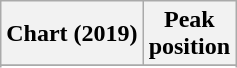<table class="wikitable sortable plainrowheaders" style="text-align:center">
<tr>
<th scope="col">Chart (2019)</th>
<th scope="col">Peak<br> position</th>
</tr>
<tr>
</tr>
<tr>
</tr>
<tr>
</tr>
<tr>
</tr>
<tr>
</tr>
<tr>
</tr>
</table>
